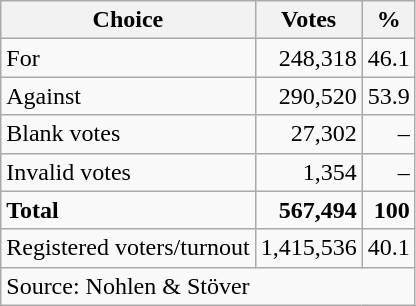<table class=wikitable style=text-align:right>
<tr>
<th>Choice</th>
<th>Votes</th>
<th>%</th>
</tr>
<tr>
<td align=left>For</td>
<td>248,318</td>
<td>46.1</td>
</tr>
<tr>
<td align=left>Against</td>
<td>290,520</td>
<td>53.9</td>
</tr>
<tr>
<td align=left>Blank votes</td>
<td>27,302</td>
<td>–</td>
</tr>
<tr>
<td align=left>Invalid votes</td>
<td>1,354</td>
<td>–</td>
</tr>
<tr>
<td align=left><strong>Total</strong></td>
<td><strong>567,494</strong></td>
<td><strong>100</strong></td>
</tr>
<tr>
<td align=left>Registered voters/turnout</td>
<td>1,415,536</td>
<td>40.1</td>
</tr>
<tr>
<td align=left colspan=6>Source: Nohlen & Stöver</td>
</tr>
</table>
